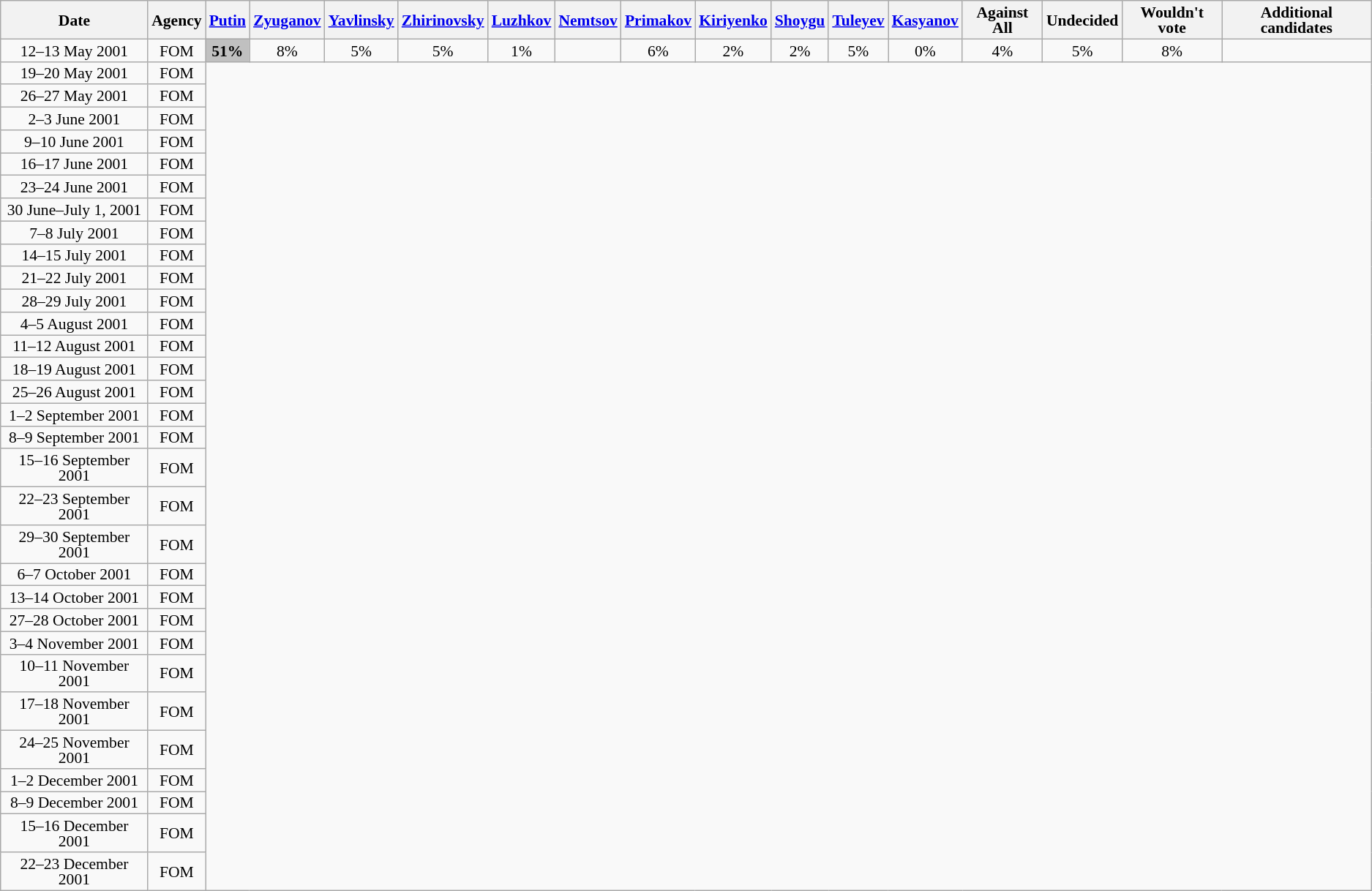<table class=wikitable style="text-align:center; font-size:90%; line-height:14px">
<tr>
<th>Date</th>
<th>Agency</th>
<th><a href='#'>Putin</a></th>
<th><a href='#'>Zyuganov</a></th>
<th><a href='#'>Yavlinsky</a></th>
<th><a href='#'>Zhirinovsky</a></th>
<th><a href='#'>Luzhkov</a></th>
<th><a href='#'>Nemtsov</a></th>
<th><a href='#'>Primakov</a></th>
<th><a href='#'>Kiriyenko</a></th>
<th><a href='#'>Shoygu</a></th>
<th><a href='#'>Tuleyev</a></th>
<th><a href='#'>Kasyanov</a></th>
<th>Against All</th>
<th>Undecided</th>
<th>Wouldn't vote</th>
<th>Additional candidates</th>
</tr>
<tr>
<td>12–13 May 2001</td>
<td>FOM</td>
<td style="background:#C0C0C0"><strong>51%</strong></td>
<td>8%</td>
<td>5%</td>
<td>5%</td>
<td>1%</td>
<td></td>
<td>6%</td>
<td>2%</td>
<td>2%</td>
<td>5%</td>
<td>0%</td>
<td>4%</td>
<td>5%</td>
<td>8%</td>
<td></td>
</tr>
<tr>
<td>19–20 May 2001</td>
<td>FOM</td>
</tr>
<tr>
<td>26–27 May 2001</td>
<td>FOM</td>
</tr>
<tr>
<td>2–3 June 2001</td>
<td>FOM</td>
</tr>
<tr>
<td>9–10 June 2001</td>
<td>FOM</td>
</tr>
<tr>
<td>16–17 June 2001</td>
<td>FOM</td>
</tr>
<tr>
<td>23–24 June 2001</td>
<td>FOM</td>
</tr>
<tr>
<td>30 June–July 1, 2001</td>
<td>FOM</td>
</tr>
<tr>
<td>7–8 July 2001</td>
<td>FOM</td>
</tr>
<tr>
<td>14–15 July 2001</td>
<td>FOM</td>
</tr>
<tr>
<td>21–22 July 2001</td>
<td>FOM</td>
</tr>
<tr>
<td>28–29 July 2001</td>
<td>FOM</td>
</tr>
<tr>
<td>4–5 August 2001</td>
<td>FOM</td>
</tr>
<tr>
<td>11–12 August 2001</td>
<td>FOM</td>
</tr>
<tr>
<td>18–19 August 2001</td>
<td>FOM</td>
</tr>
<tr>
<td>25–26 August 2001</td>
<td>FOM</td>
</tr>
<tr>
<td>1–2 September 2001</td>
<td>FOM</td>
</tr>
<tr>
<td>8–9 September 2001</td>
<td>FOM</td>
</tr>
<tr>
<td>15–16 September 2001</td>
<td>FOM</td>
</tr>
<tr>
<td>22–23 September 2001</td>
<td>FOM</td>
</tr>
<tr>
<td>29–30 September 2001</td>
<td>FOM</td>
</tr>
<tr>
<td>6–7 October 2001</td>
<td>FOM</td>
</tr>
<tr>
<td>13–14 October 2001</td>
<td>FOM</td>
</tr>
<tr>
<td>27–28 October 2001</td>
<td>FOM</td>
</tr>
<tr>
<td>3–4 November 2001</td>
<td>FOM</td>
</tr>
<tr>
<td>10–11 November 2001</td>
<td>FOM</td>
</tr>
<tr>
<td>17–18 November 2001</td>
<td>FOM</td>
</tr>
<tr>
<td>24–25 November 2001</td>
<td>FOM</td>
</tr>
<tr>
<td>1–2 December 2001</td>
<td>FOM</td>
</tr>
<tr>
<td>8–9 December 2001</td>
<td>FOM</td>
</tr>
<tr>
<td>15–16 December 2001</td>
<td>FOM</td>
</tr>
<tr>
<td>22–23 December 2001</td>
<td>FOM</td>
</tr>
</table>
